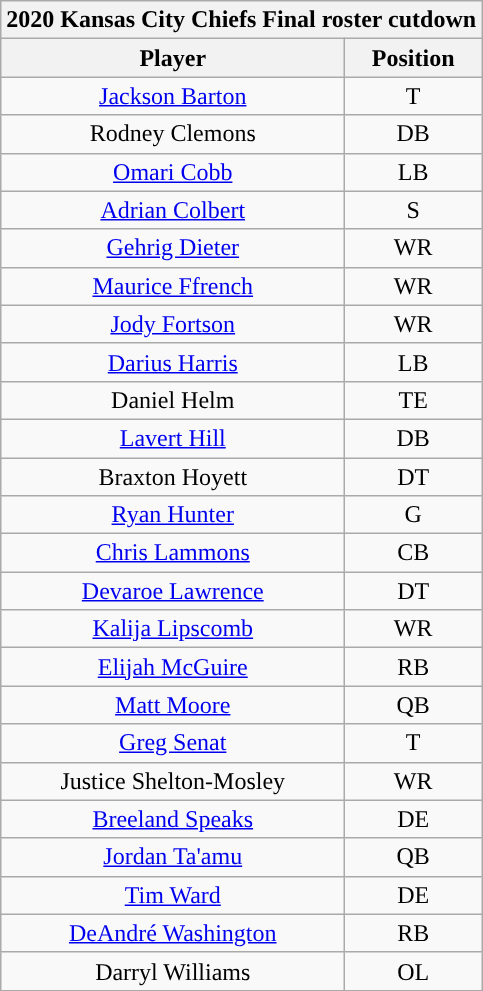<table class="wikitable" style="text-align:center">
<tr>
<th colspan=2>2020 Kansas City Chiefs Final roster cutdown</th>
</tr>
<tr>
<th>Player</th>
<th>Position</th>
</tr>
<tr>
<td><a href='#'>Jackson Barton</a></td>
<td>T</td>
</tr>
<tr>
<td>Rodney Clemons</td>
<td>DB</td>
</tr>
<tr>
<td><a href='#'>Omari Cobb</a></td>
<td>LB</td>
</tr>
<tr>
<td><a href='#'>Adrian Colbert</a></td>
<td>S</td>
</tr>
<tr>
<td><a href='#'>Gehrig Dieter</a></td>
<td>WR</td>
</tr>
<tr>
<td><a href='#'>Maurice Ffrench</a></td>
<td>WR</td>
</tr>
<tr>
<td><a href='#'>Jody Fortson</a></td>
<td>WR</td>
</tr>
<tr>
<td><a href='#'>Darius Harris</a></td>
<td>LB</td>
</tr>
<tr>
<td>Daniel Helm</td>
<td>TE</td>
</tr>
<tr>
<td><a href='#'>Lavert Hill</a></td>
<td>DB</td>
</tr>
<tr>
<td>Braxton Hoyett</td>
<td>DT</td>
</tr>
<tr>
<td><a href='#'>Ryan Hunter</a></td>
<td>G</td>
</tr>
<tr>
<td><a href='#'>Chris Lammons</a></td>
<td>CB</td>
</tr>
<tr>
<td><a href='#'>Devaroe Lawrence</a></td>
<td>DT</td>
</tr>
<tr>
<td><a href='#'>Kalija Lipscomb</a></td>
<td>WR</td>
</tr>
<tr>
<td><a href='#'>Elijah McGuire</a></td>
<td>RB</td>
</tr>
<tr>
<td><a href='#'>Matt Moore</a></td>
<td>QB</td>
</tr>
<tr>
<td><a href='#'>Greg Senat</a></td>
<td>T</td>
</tr>
<tr>
<td>Justice Shelton-Mosley</td>
<td>WR</td>
</tr>
<tr>
<td><a href='#'>Breeland Speaks</a></td>
<td>DE</td>
</tr>
<tr>
<td><a href='#'>Jordan Ta'amu</a></td>
<td>QB</td>
</tr>
<tr>
<td><a href='#'>Tim Ward</a></td>
<td>DE</td>
</tr>
<tr>
<td><a href='#'>DeAndré Washington</a></td>
<td>RB</td>
</tr>
<tr>
<td>Darryl Williams</td>
<td>OL</td>
</tr>
</table>
